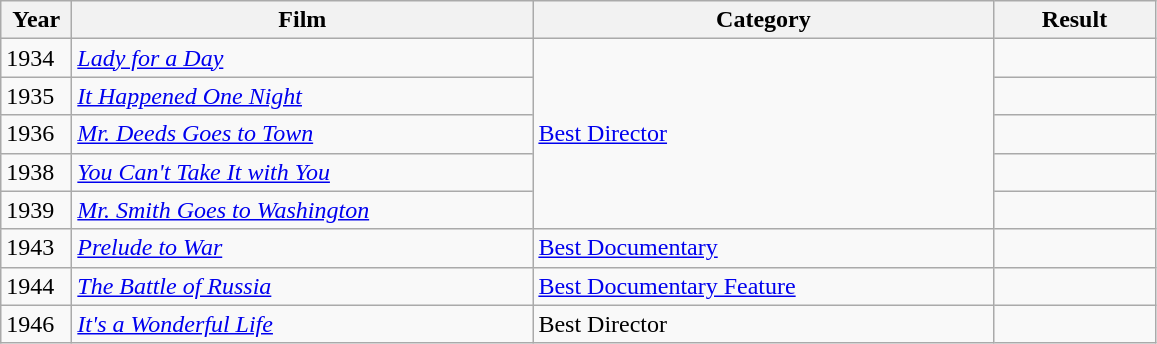<table class="wikitable">
<tr>
<th style="width:40px;">Year</th>
<th style="width:300px;">Film</th>
<th style="width:300px;">Category</th>
<th style="width:100px;">Result</th>
</tr>
<tr>
<td>1934</td>
<td><em><a href='#'>Lady for a Day</a></em></td>
<td rowspan=5><a href='#'>Best Director</a></td>
<td></td>
</tr>
<tr>
<td>1935</td>
<td><em><a href='#'>It Happened One Night</a></em></td>
<td></td>
</tr>
<tr>
<td>1936</td>
<td><em><a href='#'>Mr. Deeds Goes to Town</a></em></td>
<td></td>
</tr>
<tr>
<td>1938</td>
<td><em><a href='#'>You Can't Take It with You</a></em></td>
<td></td>
</tr>
<tr>
<td>1939</td>
<td><em><a href='#'>Mr. Smith Goes to Washington</a></em></td>
<td></td>
</tr>
<tr>
<td>1943</td>
<td><em><a href='#'>Prelude to War</a></em></td>
<td><a href='#'>Best Documentary</a></td>
<td></td>
</tr>
<tr>
<td>1944</td>
<td><em><a href='#'>The Battle of Russia</a></em></td>
<td><a href='#'>Best Documentary Feature</a></td>
<td></td>
</tr>
<tr>
<td>1946</td>
<td><em><a href='#'>It's a Wonderful Life</a></em></td>
<td>Best Director</td>
<td></td>
</tr>
</table>
